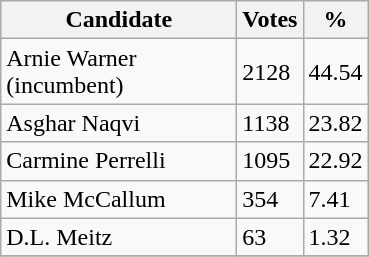<table class="wikitable">
<tr>
<th bgcolor="#DDDDFF" width="150px">Candidate</th>
<th bgcolor="#DDDDFF">Votes</th>
<th bgcolor="#DDDDFF">%</th>
</tr>
<tr>
<td>Arnie Warner (incumbent)</td>
<td>2128</td>
<td>44.54</td>
</tr>
<tr>
<td>Asghar Naqvi</td>
<td>1138</td>
<td>23.82</td>
</tr>
<tr>
<td>Carmine Perrelli</td>
<td>1095</td>
<td>22.92</td>
</tr>
<tr>
<td>Mike McCallum</td>
<td>354</td>
<td>7.41</td>
</tr>
<tr>
<td>D.L. Meitz</td>
<td>63</td>
<td>1.32</td>
</tr>
<tr>
</tr>
</table>
